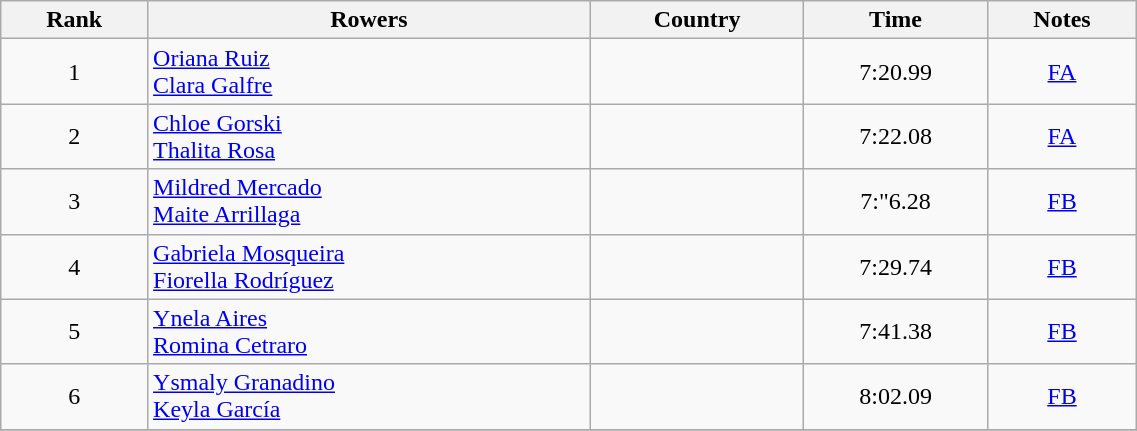<table class="wikitable" width=60% style="text-align:center">
<tr>
<th>Rank</th>
<th>Rowers</th>
<th>Country</th>
<th>Time</th>
<th>Notes</th>
</tr>
<tr>
<td>1</td>
<td align=left><a href='#'>Oriana Ruiz</a><br><a href='#'>Clara Galfre</a></td>
<td align=left></td>
<td>7:20.99</td>
<td><a href='#'>FA</a></td>
</tr>
<tr>
<td>2</td>
<td align=left><a href='#'>Chloe Gorski</a><br><a href='#'>Thalita Rosa</a></td>
<td align=left></td>
<td>7:22.08</td>
<td><a href='#'>FA</a></td>
</tr>
<tr>
<td>3</td>
<td align=left><a href='#'>Mildred Mercado</a><br><a href='#'>Maite Arrillaga</a></td>
<td align=left></td>
<td>7:"6.28</td>
<td><a href='#'>FB</a></td>
</tr>
<tr>
<td>4</td>
<td align=left><a href='#'>Gabriela Mosqueira</a><br><a href='#'>Fiorella Rodríguez</a></td>
<td align=left></td>
<td>7:29.74</td>
<td><a href='#'>FB</a></td>
</tr>
<tr>
<td>5</td>
<td align=left><a href='#'>Ynela Aires</a><br><a href='#'>Romina Cetraro</a></td>
<td align=left></td>
<td>7:41.38</td>
<td><a href='#'>FB</a></td>
</tr>
<tr>
<td>6</td>
<td align=left><a href='#'>Ysmaly Granadino</a><br><a href='#'>Keyla García</a></td>
<td align=left></td>
<td>8:02.09</td>
<td><a href='#'>FB</a></td>
</tr>
<tr>
</tr>
</table>
